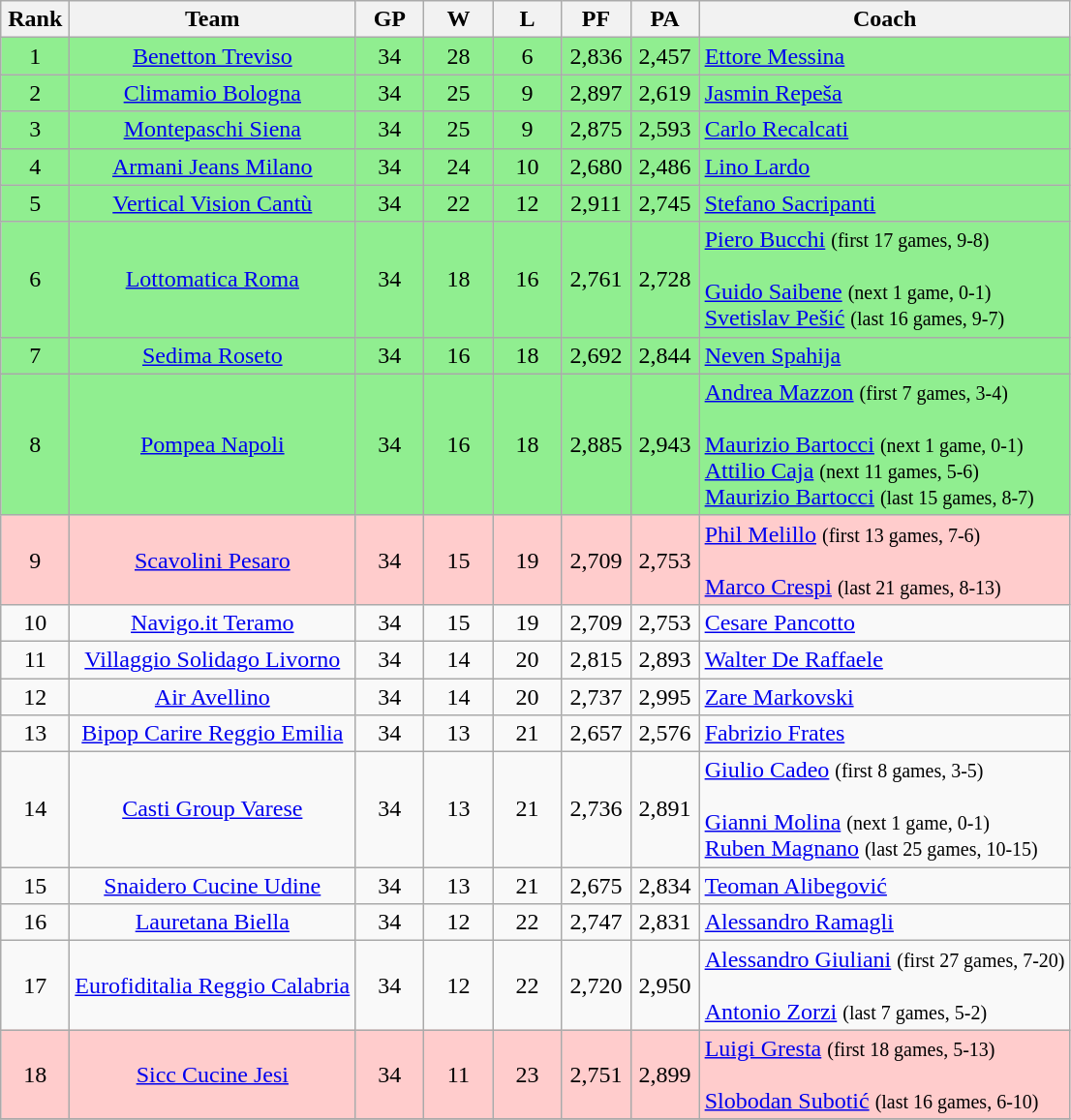<table class="wikitable" style="text-align: center;">
<tr>
<th width=40>Rank</th>
<th>Team</th>
<th width=40>GP</th>
<th width=40>W</th>
<th width=40>L</th>
<th width=40>PF</th>
<th width=40>PA</th>
<th>Coach</th>
</tr>
<tr style="background: #90EE90;">
<td>1</td>
<td><a href='#'>Benetton Treviso</a></td>
<td>34</td>
<td>28</td>
<td>6</td>
<td>2,836</td>
<td>2,457</td>
<td align="left"> <a href='#'>Ettore Messina</a></td>
</tr>
<tr style="background: #90EE90;">
<td>2</td>
<td><a href='#'>Climamio Bologna</a></td>
<td>34</td>
<td>25</td>
<td>9</td>
<td>2,897</td>
<td>2,619</td>
<td align="left"> <a href='#'>Jasmin Repeša</a></td>
</tr>
<tr style="background: #90EE90;">
<td>3</td>
<td><a href='#'>Montepaschi Siena</a></td>
<td>34</td>
<td>25</td>
<td>9</td>
<td>2,875</td>
<td>2,593</td>
<td align="left"> <a href='#'>Carlo Recalcati</a></td>
</tr>
<tr style="background: #90EE90;">
<td>4</td>
<td><a href='#'>Armani Jeans Milano</a></td>
<td>34</td>
<td>24</td>
<td>10</td>
<td>2,680</td>
<td>2,486</td>
<td align="left"> <a href='#'>Lino Lardo</a></td>
</tr>
<tr style="background: #90EE90;">
<td>5</td>
<td><a href='#'>Vertical Vision Cantù</a></td>
<td>34</td>
<td>22</td>
<td>12</td>
<td>2,911</td>
<td>2,745</td>
<td align="left"> <a href='#'>Stefano Sacripanti</a></td>
</tr>
<tr style="background: #90EE90;">
<td>6</td>
<td><a href='#'>Lottomatica Roma</a></td>
<td>34</td>
<td>18</td>
<td>16</td>
<td>2,761</td>
<td>2,728</td>
<td align="left"> <a href='#'>Piero Bucchi</a> <small>(first 17 games, 9-8)</small><br><br> <a href='#'>Guido Saibene</a> <small>(next 1 game, 0-1)</small><br>
 <a href='#'>Svetislav Pešić</a> <small>(last 16 games, 9-7)</small></td>
</tr>
<tr style="background: #90EE90;">
<td>7</td>
<td><a href='#'>Sedima Roseto</a></td>
<td>34</td>
<td>16</td>
<td>18</td>
<td>2,692</td>
<td>2,844</td>
<td align="left"> <a href='#'>Neven Spahija</a></td>
</tr>
<tr style="background: #90EE90;">
<td>8</td>
<td><a href='#'>Pompea Napoli</a></td>
<td>34</td>
<td>16</td>
<td>18</td>
<td>2,885</td>
<td>2,943</td>
<td align="left"> <a href='#'>Andrea Mazzon</a> <small>(first 7 games, 3-4)</small><br><br> <a href='#'>Maurizio Bartocci</a> <small>(next 1 game, 0-1)</small><br>
 <a href='#'>Attilio Caja</a> <small>(next 11 games, 5-6)</small><br>
 <a href='#'>Maurizio Bartocci</a> <small>(last 15 games, 8-7)</small></td>
</tr>
<tr style="background:#FFCCCC">
<td>9</td>
<td><a href='#'>Scavolini Pesaro</a></td>
<td>34</td>
<td>15</td>
<td>19</td>
<td>2,709</td>
<td>2,753</td>
<td align="left"> <a href='#'>Phil Melillo</a> <small>(first 13 games, 7-6)</small><br><br> <a href='#'>Marco Crespi</a> <small>(last 21 games, 8-13)</small></td>
</tr>
<tr>
<td>10</td>
<td><a href='#'>Navigo.it Teramo</a></td>
<td>34</td>
<td>15</td>
<td>19</td>
<td>2,709</td>
<td>2,753</td>
<td align="left"> <a href='#'>Cesare Pancotto</a></td>
</tr>
<tr>
<td>11</td>
<td><a href='#'>Villaggio Solidago Livorno</a></td>
<td>34</td>
<td>14</td>
<td>20</td>
<td>2,815</td>
<td>2,893</td>
<td align="left"> <a href='#'>Walter De Raffaele</a></td>
</tr>
<tr>
<td>12</td>
<td><a href='#'>Air Avellino</a></td>
<td>34</td>
<td>14</td>
<td>20</td>
<td>2,737</td>
<td>2,995</td>
<td align="left"> <a href='#'>Zare Markovski</a></td>
</tr>
<tr>
<td>13</td>
<td><a href='#'>Bipop Carire Reggio Emilia</a></td>
<td>34</td>
<td>13</td>
<td>21</td>
<td>2,657</td>
<td>2,576</td>
<td align="left"> <a href='#'>Fabrizio Frates</a></td>
</tr>
<tr>
<td>14</td>
<td><a href='#'>Casti Group Varese</a></td>
<td>34</td>
<td>13</td>
<td>21</td>
<td>2,736</td>
<td>2,891</td>
<td align="left"> <a href='#'>Giulio Cadeo</a> <small>(first 8 games, 3-5)</small><br><br> <a href='#'>Gianni Molina</a> <small>(next 1 game, 0-1)</small><br>
 <a href='#'>Ruben Magnano</a> <small>(last 25 games, 10-15)</small></td>
</tr>
<tr>
<td>15</td>
<td><a href='#'>Snaidero Cucine Udine</a></td>
<td>34</td>
<td>13</td>
<td>21</td>
<td>2,675</td>
<td>2,834</td>
<td align="left"> <a href='#'>Teoman Alibegović</a></td>
</tr>
<tr>
<td>16</td>
<td><a href='#'>Lauretana Biella</a></td>
<td>34</td>
<td>12</td>
<td>22</td>
<td>2,747</td>
<td>2,831</td>
<td align="left"> <a href='#'>Alessandro Ramagli</a></td>
</tr>
<tr>
<td>17</td>
<td><a href='#'>Eurofiditalia Reggio Calabria</a></td>
<td>34</td>
<td>12</td>
<td>22</td>
<td>2,720</td>
<td>2,950</td>
<td align="left"> <a href='#'>Alessandro Giuliani</a> <small>(first 27 games, 7-20)</small><br><br> <a href='#'>Antonio Zorzi</a> <small>(last 7 games, 5-2)</small></td>
</tr>
<tr style="background:#FFCCCC">
<td>18</td>
<td><a href='#'>Sicc Cucine Jesi</a></td>
<td>34</td>
<td>11</td>
<td>23</td>
<td>2,751</td>
<td>2,899</td>
<td align="left"> <a href='#'>Luigi Gresta</a> <small>(first 18 games, 5-13)</small><br><br> <a href='#'>Slobodan Subotić</a> <small>(last 16 games, 6-10)</small></td>
</tr>
<tr>
</tr>
</table>
